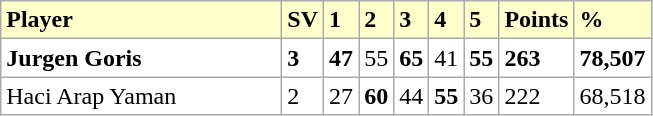<table class="wikitable">
<tr bgcolor="#ffffcc">
<td width=180><strong>Player</strong></td>
<td><strong>SV</strong></td>
<td><strong>1</strong></td>
<td><strong>2</strong></td>
<td><strong>3</strong></td>
<td><strong>4</strong></td>
<td><strong>5</strong></td>
<td><strong>Points</strong></td>
<td><strong>%</strong></td>
</tr>
<tr bgcolor="FFFFFF">
<td> <strong>Jurgen Goris</strong></td>
<td><strong>3</strong></td>
<td><strong>47</strong></td>
<td>55</td>
<td><strong>65</strong></td>
<td>41</td>
<td><strong>55</strong></td>
<td><strong>263</strong></td>
<td><strong>78,507</strong></td>
</tr>
<tr bgcolor="FFFFFF">
<td> Haci Arap Yaman</td>
<td>2</td>
<td>27</td>
<td><strong>60</strong></td>
<td>44</td>
<td><strong>55</strong></td>
<td>36</td>
<td>222</td>
<td>68,518</td>
</tr>
</table>
